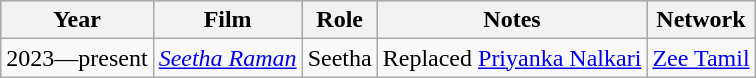<table class="wikitable">
<tr style="background:#cccccf; text-align:center;">
<th>Year</th>
<th>Film</th>
<th>Role</th>
<th>Notes</th>
<th>Network</th>
</tr>
<tr>
<td>2023—present</td>
<td><em><a href='#'>Seetha Raman</a></em></td>
<td>Seetha</td>
<td>Replaced <a href='#'>Priyanka Nalkari</a></td>
<td><a href='#'>Zee Tamil</a></td>
</tr>
</table>
